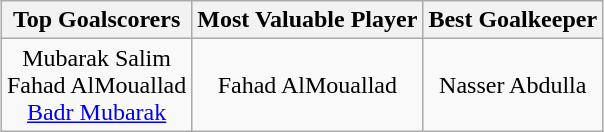<table class="wikitable" style="text-align: center; margin: 0 auto;">
<tr>
<th>Top Goalscorers</th>
<th>Most Valuable Player</th>
<th>Best Goalkeeper</th>
</tr>
<tr>
<td> Mubarak Salim<br> Fahad AlMouallad<br> <a href='#'>Badr Mubarak</a></td>
<td> Fahad AlMouallad</td>
<td> Nasser Abdulla</td>
</tr>
</table>
